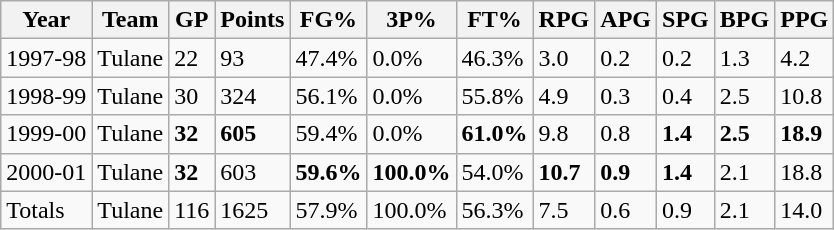<table class="wikitable">
<tr>
<th>Year</th>
<th>Team</th>
<th>GP</th>
<th>Points</th>
<th>FG%</th>
<th>3P%</th>
<th>FT%</th>
<th>RPG</th>
<th>APG</th>
<th>SPG</th>
<th>BPG</th>
<th>PPG</th>
</tr>
<tr>
<td>1997-98</td>
<td>Tulane</td>
<td>22</td>
<td>93</td>
<td>47.4%</td>
<td>0.0%</td>
<td>46.3%</td>
<td>3.0</td>
<td>0.2</td>
<td>0.2</td>
<td>1.3</td>
<td>4.2</td>
</tr>
<tr>
<td>1998-99</td>
<td>Tulane</td>
<td>30</td>
<td>324</td>
<td>56.1%</td>
<td>0.0%</td>
<td>55.8%</td>
<td>4.9</td>
<td>0.3</td>
<td>0.4</td>
<td>2.5</td>
<td>10.8</td>
</tr>
<tr>
<td>1999-00</td>
<td>Tulane</td>
<td><strong>32</strong></td>
<td><strong>605</strong></td>
<td>59.4%</td>
<td>0.0%</td>
<td><strong>61.0%</strong></td>
<td>9.8</td>
<td>0.8</td>
<td><strong>1.4</strong></td>
<td><strong>2.5</strong></td>
<td><strong>18.9</strong></td>
</tr>
<tr>
<td>2000-01</td>
<td>Tulane</td>
<td><strong>32</strong></td>
<td>603</td>
<td><strong>59.6%</strong></td>
<td><strong>100.0%</strong></td>
<td>54.0%</td>
<td><strong>10.7</strong></td>
<td><strong>0.9</strong></td>
<td><strong>1.4</strong></td>
<td>2.1</td>
<td>18.8</td>
</tr>
<tr>
<td>Totals</td>
<td>Tulane</td>
<td>116</td>
<td>1625</td>
<td>57.9%</td>
<td>100.0%</td>
<td>56.3%</td>
<td>7.5</td>
<td>0.6</td>
<td>0.9</td>
<td>2.1</td>
<td>14.0</td>
</tr>
</table>
